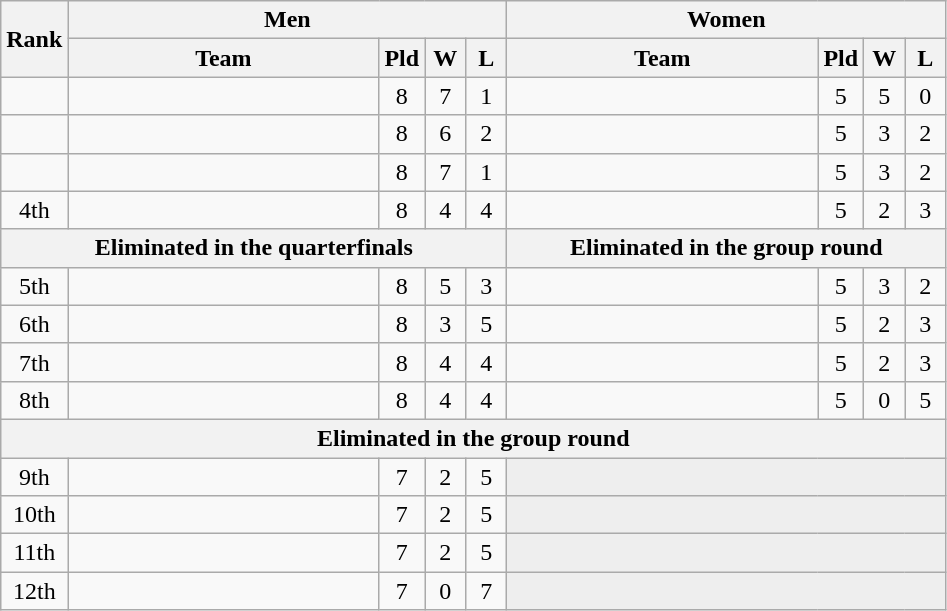<table class=wikitable>
<tr>
<th rowspan=2>Rank</th>
<th colspan=4>Men</th>
<th colspan=4>Women</th>
</tr>
<tr>
<th width=200px>Team</th>
<th width=20px>Pld</th>
<th width=20px>W</th>
<th width=20px>L</th>
<th width=200px>Team</th>
<th width=20px>Pld</th>
<th width=20px>W</th>
<th width=20px>L</th>
</tr>
<tr align=center>
<td></td>
<td align=left></td>
<td>8</td>
<td>7</td>
<td>1</td>
<td align=left></td>
<td>5</td>
<td>5</td>
<td>0</td>
</tr>
<tr align=center>
<td></td>
<td align=left></td>
<td>8</td>
<td>6</td>
<td>2</td>
<td align=left></td>
<td>5</td>
<td>3</td>
<td>2</td>
</tr>
<tr align=center>
<td></td>
<td align=left></td>
<td>8</td>
<td>7</td>
<td>1</td>
<td align=left></td>
<td>5</td>
<td>3</td>
<td>2</td>
</tr>
<tr align=center>
<td>4th</td>
<td align=left></td>
<td>8</td>
<td>4</td>
<td>4</td>
<td align=left></td>
<td>5</td>
<td>2</td>
<td>3</td>
</tr>
<tr>
<th colspan=5>Eliminated in the quarterfinals</th>
<th colspan=4>Eliminated in the group round</th>
</tr>
<tr align=center>
<td>5th</td>
<td align=left></td>
<td>8</td>
<td>5</td>
<td>3</td>
<td align=left></td>
<td>5</td>
<td>3</td>
<td>2</td>
</tr>
<tr align=center>
<td>6th</td>
<td align=left></td>
<td>8</td>
<td>3</td>
<td>5</td>
<td align=left></td>
<td>5</td>
<td>2</td>
<td>3</td>
</tr>
<tr align=center>
<td>7th</td>
<td align=left></td>
<td>8</td>
<td>4</td>
<td>4</td>
<td align=left></td>
<td>5</td>
<td>2</td>
<td>3</td>
</tr>
<tr align=center>
<td>8th</td>
<td align=left></td>
<td>8</td>
<td>4</td>
<td>4</td>
<td align=left></td>
<td>5</td>
<td>0</td>
<td>5</td>
</tr>
<tr>
<th colspan=9>Eliminated in the group round</th>
</tr>
<tr align=center>
<td>9th</td>
<td align=left></td>
<td>7</td>
<td>2</td>
<td>5</td>
<td colspan=4 bgcolor=#eee></td>
</tr>
<tr align=center>
<td>10th</td>
<td align=left></td>
<td>7</td>
<td>2</td>
<td>5</td>
<td colspan=4 bgcolor=#eee></td>
</tr>
<tr align=center>
<td>11th</td>
<td align=left></td>
<td>7</td>
<td>2</td>
<td>5</td>
<td colspan=4 bgcolor=#eee></td>
</tr>
<tr align=center>
<td>12th</td>
<td align=left></td>
<td>7</td>
<td>0</td>
<td>7</td>
<td colspan=4 bgcolor=#eee></td>
</tr>
</table>
